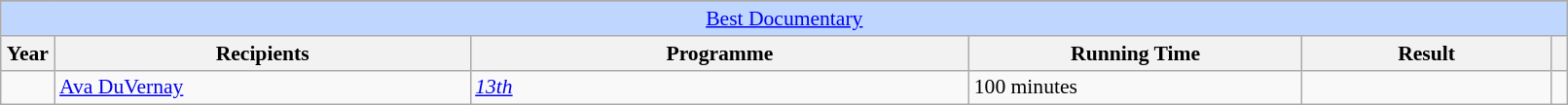<table class="wikitable plainrowheaders" style="font-size: 90%" width=85%>
<tr>
</tr>
<tr ---- bgcolor="#bfd7ff">
<td colspan=6 align=center><a href='#'>Best Documentary</a></td>
</tr>
<tr ---- bgcolor="#ebf5ff">
<th scope="col" style="width:2%;">Year</th>
<th scope="col" style="width:25%;">Recipients</th>
<th scope="col" style="width:30%;">Programme</th>
<th scope="col" style="width:20%;">Running Time</th>
<th scope="col" style="width:15%;">Result</th>
<th scope="col" class="unsortable" style="width:1%;"></th>
</tr>
<tr>
<td></td>
<td><a href='#'>Ava DuVernay</a></td>
<td><em><a href='#'>13th</a></em></td>
<td>100 minutes</td>
<td></td>
<td></td>
</tr>
</table>
